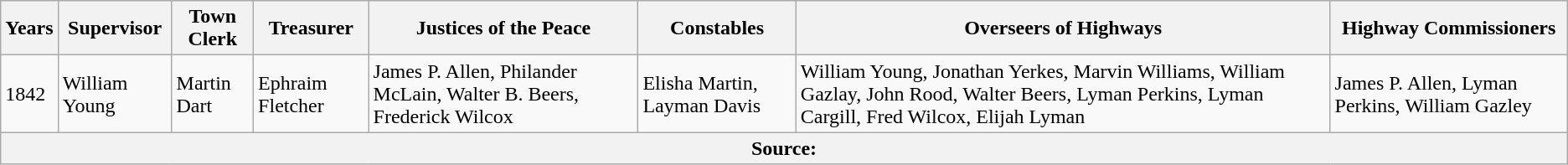<table class="wikitable">
<tr>
<th>Years</th>
<th>Supervisor</th>
<th>Town Clerk</th>
<th>Treasurer</th>
<th>Justices of the Peace</th>
<th>Constables</th>
<th>Overseers of Highways</th>
<th>Highway Commissioners</th>
</tr>
<tr>
<td>1842</td>
<td>William Young</td>
<td>Martin Dart</td>
<td>Ephraim Fletcher</td>
<td>James P. Allen, Philander McLain, Walter B. Beers, Frederick Wilcox</td>
<td>Elisha Martin, Layman Davis</td>
<td>William Young, Jonathan Yerkes, Marvin Williams, William Gazlay, John Rood, Walter Beers, Lyman Perkins, Lyman Cargill, Fred Wilcox, Elijah Lyman</td>
<td>James P. Allen, Lyman Perkins, William Gazley</td>
</tr>
<tr>
<th colspan="8">Source:</th>
</tr>
</table>
